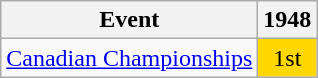<table class="wikitable">
<tr>
<th>Event</th>
<th>1948</th>
</tr>
<tr>
<td><a href='#'>Canadian Championships</a></td>
<td align="center" bgcolor="gold">1st</td>
</tr>
</table>
